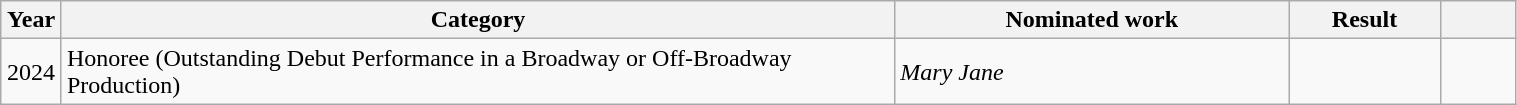<table class="wikitable" style="width:80%;">
<tr>
<th style="width:4%;">Year</th>
<th style="width:55%;">Category</th>
<th style="width:26%;">Nominated work</th>
<th style="width:10%;">Result</th>
<th width=5%></th>
</tr>
<tr>
<td align="center">2024</td>
<td>Honoree (Outstanding Debut Performance in a Broadway or Off-Broadway Production)</td>
<td><em>Mary Jane</em></td>
<td></td>
<td></td>
</tr>
</table>
